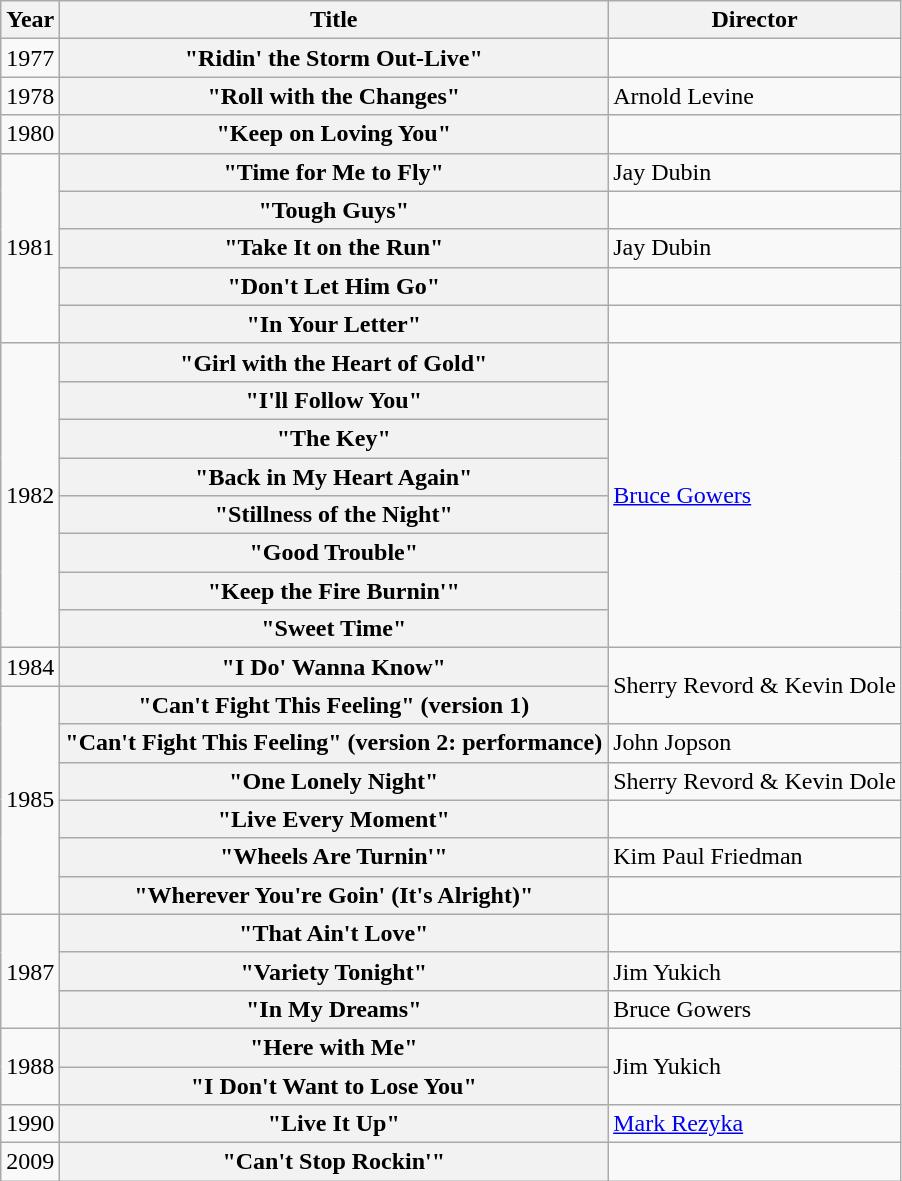<table class="wikitable plainrowheaders">
<tr>
<th>Year</th>
<th>Title</th>
<th>Director</th>
</tr>
<tr>
<td>1977</td>
<th scope="row">"Ridin' the Storm Out-Live"</th>
<td></td>
</tr>
<tr>
<td>1978</td>
<th scope="row">"Roll with the Changes"</th>
<td>Arnold Levine</td>
</tr>
<tr>
<td>1980</td>
<th scope="row">"Keep on Loving You"</th>
<td></td>
</tr>
<tr>
<td rowspan="5">1981</td>
<th scope="row">"Time for Me to Fly"</th>
<td>Jay Dubin</td>
</tr>
<tr>
<th scope="row">"Tough Guys"</th>
<td></td>
</tr>
<tr>
<th scope="row">"Take It on the Run"</th>
<td>Jay Dubin</td>
</tr>
<tr>
<th scope="row">"Don't Let Him Go"</th>
<td></td>
</tr>
<tr>
<th scope="row">"In Your Letter"</th>
<td></td>
</tr>
<tr>
<td rowspan="8">1982</td>
<th scope="row">"Girl with the Heart of Gold"</th>
<td rowspan="8"><a href='#'>Bruce Gowers</a></td>
</tr>
<tr>
<th scope="row">"I'll Follow You"</th>
</tr>
<tr>
<th scope="row">"The Key"</th>
</tr>
<tr>
<th scope="row">"Back in My Heart Again"</th>
</tr>
<tr>
<th scope="row">"Stillness of the Night"</th>
</tr>
<tr>
<th scope="row">"Good Trouble"</th>
</tr>
<tr>
<th scope="row">"Keep the Fire Burnin'"</th>
</tr>
<tr>
<th scope="row">"Sweet Time"</th>
</tr>
<tr>
<td>1984</td>
<th scope="row">"I Do' Wanna Know"</th>
<td rowspan="2">Sherry Revord & Kevin Dole</td>
</tr>
<tr>
<td rowspan="6">1985</td>
<th scope="row">"Can't Fight This Feeling" (version 1)</th>
</tr>
<tr>
<th scope="row">"Can't Fight This Feeling" (version 2: performance)</th>
<td>John Jopson</td>
</tr>
<tr>
<th scope="row">"One Lonely Night"</th>
<td>Sherry Revord & Kevin Dole</td>
</tr>
<tr>
<th scope="row">"Live Every Moment"</th>
<td></td>
</tr>
<tr>
<th scope="row">"Wheels Are Turnin'"</th>
<td>Kim Paul Friedman</td>
</tr>
<tr>
<th scope="row">"Wherever You're Goin' (It's Alright)"</th>
<td></td>
</tr>
<tr>
<td rowspan="3">1987</td>
<th scope="row">"That Ain't Love"</th>
<td></td>
</tr>
<tr>
<th scope="row">"Variety Tonight"</th>
<td>Jim Yukich</td>
</tr>
<tr>
<th scope="row">"In My Dreams"</th>
<td>Bruce Gowers</td>
</tr>
<tr>
<td rowspan="2">1988</td>
<th scope="row">"Here with Me"</th>
<td rowspan="2">Jim Yukich</td>
</tr>
<tr>
<th scope="row">"I Don't Want to Lose You"</th>
</tr>
<tr>
<td>1990</td>
<th scope="row">"Live It Up"</th>
<td><a href='#'>Mark Rezyka</a></td>
</tr>
<tr>
<td>2009</td>
<th scope="row">"Can't Stop Rockin'"</th>
<td></td>
</tr>
</table>
